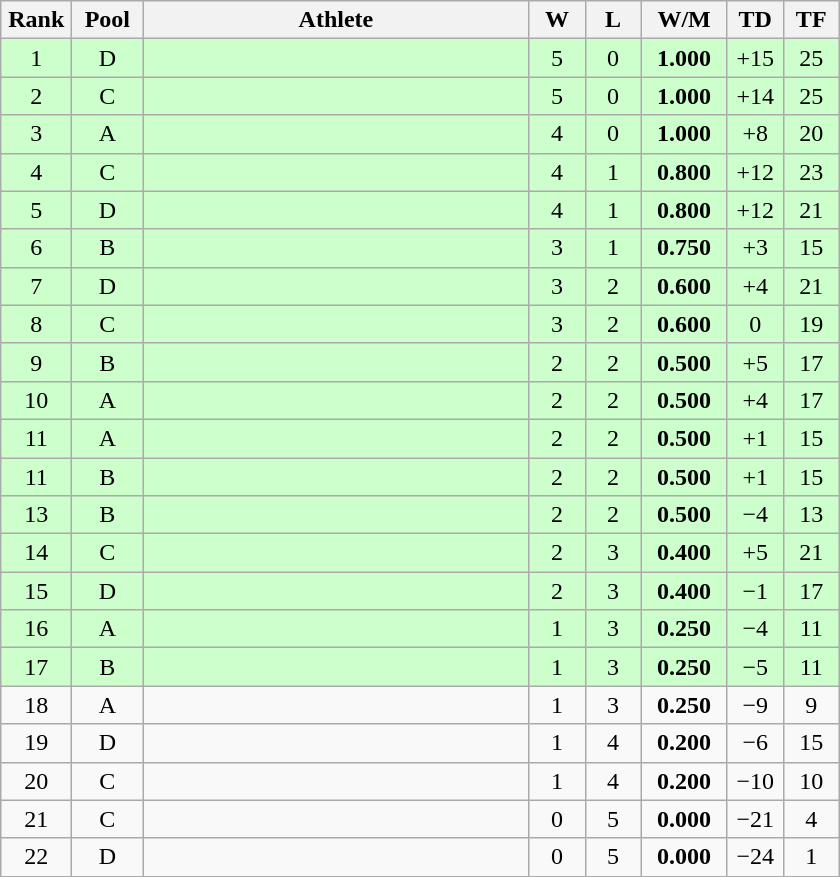<table class=wikitable style="text-align:center">
<tr>
<th width=40>Rank</th>
<th width=40>Pool</th>
<th width=250>Athlete</th>
<th width=30>W</th>
<th width=30>L</th>
<th width=50>W/M</th>
<th width=30>TD</th>
<th width=30>TF</th>
</tr>
<tr bgcolor="ccffcc">
<td>1</td>
<td>D</td>
<td align=left></td>
<td>5</td>
<td>0</td>
<td><strong>1.000</strong></td>
<td>+15</td>
<td>25</td>
</tr>
<tr bgcolor="ccffcc">
<td>2</td>
<td>C</td>
<td align=left></td>
<td>5</td>
<td>0</td>
<td><strong>1.000</strong></td>
<td>+14</td>
<td>25</td>
</tr>
<tr bgcolor="ccffcc">
<td>3</td>
<td>A</td>
<td align=left></td>
<td>4</td>
<td>0</td>
<td><strong>1.000</strong></td>
<td>+8</td>
<td>20</td>
</tr>
<tr bgcolor="ccffcc">
<td>4</td>
<td>C</td>
<td align=left></td>
<td>4</td>
<td>1</td>
<td><strong>0.800</strong></td>
<td>+12</td>
<td>23</td>
</tr>
<tr bgcolor="ccffcc">
<td>5</td>
<td>D</td>
<td align=left></td>
<td>4</td>
<td>1</td>
<td><strong>0.800</strong></td>
<td>+12</td>
<td>21</td>
</tr>
<tr bgcolor="ccffcc">
<td>6</td>
<td>B</td>
<td align=left></td>
<td>3</td>
<td>1</td>
<td><strong>0.750</strong></td>
<td>+3</td>
<td>15</td>
</tr>
<tr bgcolor="ccffcc">
<td>7</td>
<td>D</td>
<td align=left></td>
<td>3</td>
<td>2</td>
<td><strong>0.600</strong></td>
<td>+4</td>
<td>21</td>
</tr>
<tr bgcolor="ccffcc">
<td>8</td>
<td>C</td>
<td align=left></td>
<td>3</td>
<td>2</td>
<td><strong>0.600</strong></td>
<td>0</td>
<td>19</td>
</tr>
<tr bgcolor="ccffcc">
<td>9</td>
<td>B</td>
<td align=left></td>
<td>2</td>
<td>2</td>
<td><strong>0.500</strong></td>
<td>+5</td>
<td>17</td>
</tr>
<tr bgcolor="ccffcc">
<td>10</td>
<td>A</td>
<td align=left></td>
<td>2</td>
<td>2</td>
<td><strong>0.500</strong></td>
<td>+4</td>
<td>17</td>
</tr>
<tr bgcolor="ccffcc">
<td>11</td>
<td>A</td>
<td align=left></td>
<td>2</td>
<td>2</td>
<td><strong>0.500</strong></td>
<td>+1</td>
<td>15</td>
</tr>
<tr bgcolor="ccffcc">
<td>11</td>
<td>B</td>
<td align=left></td>
<td>2</td>
<td>2</td>
<td><strong>0.500</strong></td>
<td>+1</td>
<td>15</td>
</tr>
<tr bgcolor="ccffcc">
<td>13</td>
<td>B</td>
<td align=left></td>
<td>2</td>
<td>2</td>
<td><strong>0.500</strong></td>
<td>−4</td>
<td>13</td>
</tr>
<tr bgcolor="ccffcc">
<td>14</td>
<td>C</td>
<td align=left></td>
<td>2</td>
<td>3</td>
<td><strong>0.400</strong></td>
<td>+5</td>
<td>21</td>
</tr>
<tr bgcolor="ccffcc">
<td>15</td>
<td>D</td>
<td align=left></td>
<td>2</td>
<td>3</td>
<td><strong>0.400</strong></td>
<td>−1</td>
<td>17</td>
</tr>
<tr bgcolor="ccffcc">
<td>16</td>
<td>A</td>
<td align=left></td>
<td>1</td>
<td>3</td>
<td><strong>0.250</strong></td>
<td>−4</td>
<td>11</td>
</tr>
<tr bgcolor="ccffcc">
<td>17</td>
<td>B</td>
<td align=left></td>
<td>1</td>
<td>3</td>
<td><strong>0.250</strong></td>
<td>−5</td>
<td>11</td>
</tr>
<tr>
<td>18</td>
<td>A</td>
<td align=left></td>
<td>1</td>
<td>3</td>
<td><strong>0.250</strong></td>
<td>−9</td>
<td>9</td>
</tr>
<tr>
<td>19</td>
<td>D</td>
<td align=left></td>
<td>1</td>
<td>4</td>
<td><strong>0.200</strong></td>
<td>−6</td>
<td>15</td>
</tr>
<tr>
<td>20</td>
<td>C</td>
<td align=left></td>
<td>1</td>
<td>4</td>
<td><strong>0.200</strong></td>
<td>−10</td>
<td>10</td>
</tr>
<tr>
<td>21</td>
<td>C</td>
<td align=left></td>
<td>0</td>
<td>5</td>
<td><strong>0.000</strong></td>
<td>−21</td>
<td>4</td>
</tr>
<tr>
<td>22</td>
<td>D</td>
<td align=left></td>
<td>0</td>
<td>5</td>
<td><strong>0.000</strong></td>
<td>−24</td>
<td>1</td>
</tr>
</table>
